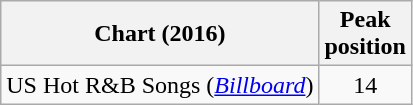<table class="wikitable sortable plainrowheaders" style="text-align:center">
<tr>
<th scope="col">Chart (2016)</th>
<th scope="col">Peak<br>position</th>
</tr>
<tr>
<td>US Hot R&B Songs (<em><a href='#'>Billboard</a></em>)</td>
<td>14</td>
</tr>
</table>
